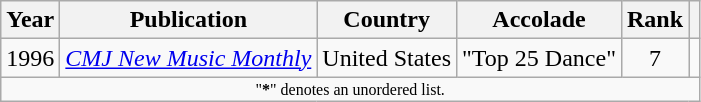<table class="wikitable sortable" style="margin:0em 1em 1em 0pt">
<tr>
<th>Year</th>
<th>Publication</th>
<th>Country</th>
<th>Accolade</th>
<th>Rank</th>
<th class=unsortable></th>
</tr>
<tr>
<td align=center>1996</td>
<td><em><a href='#'>CMJ New Music Monthly</a></em></td>
<td>United States</td>
<td>"Top 25 Dance"</td>
<td align=center>7</td>
<td></td>
</tr>
<tr class="sortbottom">
<td colspan=6 style=font-size:8pt; align=center>"<strong>*</strong>" denotes an unordered list.</td>
</tr>
</table>
